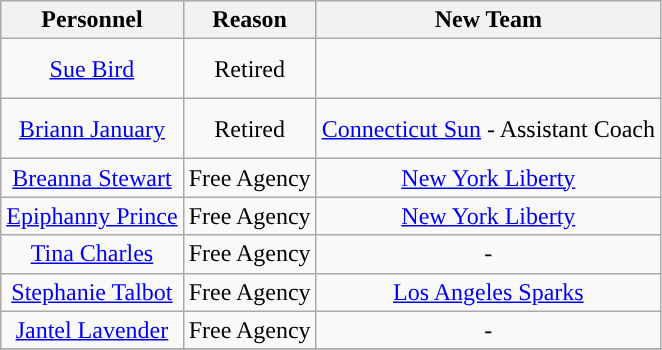<table class="wikitable" style="text-align: center">
<tr align="center"  bgcolor="#dddddd">
<th><strong>Personnel</strong></th>
<th><strong>Reason</strong></th>
<th><strong>New Team</strong></th>
</tr>
<tr style="height:40px">
<td><a href='#'>Sue Bird</a></td>
<td>Retired</td>
<td></td>
</tr>
<tr style="height:40px">
<td><a href='#'>Briann January</a></td>
<td>Retired</td>
<td><a href='#'>Connecticut Sun</a> - Assistant Coach</td>
</tr>
<tr>
<td><a href='#'>Breanna Stewart</a></td>
<td>Free Agency</td>
<td><a href='#'>New York Liberty</a></td>
</tr>
<tr>
<td><a href='#'>Epiphanny Prince</a></td>
<td>Free Agency</td>
<td><a href='#'>New York Liberty</a></td>
</tr>
<tr>
<td><a href='#'>Tina Charles</a></td>
<td>Free Agency</td>
<td>-</td>
</tr>
<tr>
<td><a href='#'>Stephanie Talbot</a></td>
<td>Free Agency</td>
<td><a href='#'>Los Angeles Sparks</a></td>
</tr>
<tr>
<td><a href='#'>Jantel Lavender</a></td>
<td>Free Agency</td>
<td>-</td>
</tr>
<tr>
</tr>
</table>
